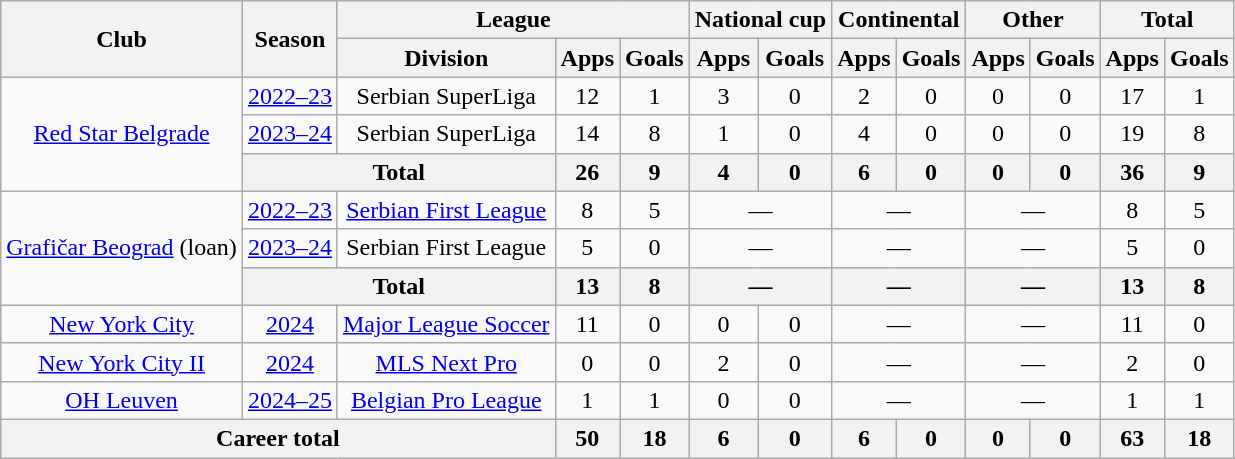<table class="wikitable" style="text-align:center">
<tr>
<th rowspan="2">Club</th>
<th rowspan="2">Season</th>
<th colspan="3">League</th>
<th colspan="2">National cup</th>
<th colspan="2">Continental</th>
<th colspan="2">Other</th>
<th colspan="2">Total</th>
</tr>
<tr>
<th>Division</th>
<th>Apps</th>
<th>Goals</th>
<th>Apps</th>
<th>Goals</th>
<th>Apps</th>
<th>Goals</th>
<th>Apps</th>
<th>Goals</th>
<th>Apps</th>
<th>Goals</th>
</tr>
<tr>
<td rowspan="3"><a href='#'>Red Star Belgrade</a></td>
<td><a href='#'>2022–23</a></td>
<td>Serbian SuperLiga</td>
<td>12</td>
<td>1</td>
<td>3</td>
<td>0</td>
<td>2</td>
<td>0</td>
<td>0</td>
<td>0</td>
<td>17</td>
<td>1</td>
</tr>
<tr>
<td><a href='#'>2023–24</a></td>
<td>Serbian SuperLiga</td>
<td>14</td>
<td>8</td>
<td>1</td>
<td>0</td>
<td>4</td>
<td>0</td>
<td>0</td>
<td>0</td>
<td>19</td>
<td>8</td>
</tr>
<tr>
<th colspan="2">Total</th>
<th>26</th>
<th>9</th>
<th>4</th>
<th>0</th>
<th>6</th>
<th>0</th>
<th>0</th>
<th>0</th>
<th>36</th>
<th>9</th>
</tr>
<tr>
<td rowspan="3"><a href='#'>Grafičar Beograd</a> (loan)</td>
<td><a href='#'>2022–23</a></td>
<td><a href='#'>Serbian First League</a></td>
<td>8</td>
<td>5</td>
<td colspan="2">—</td>
<td colspan="2">—</td>
<td colspan="2">—</td>
<td>8</td>
<td>5</td>
</tr>
<tr>
<td><a href='#'>2023–24</a></td>
<td>Serbian First League</td>
<td>5</td>
<td>0</td>
<td colspan="2">—</td>
<td colspan="2">—</td>
<td colspan="2">—</td>
<td>5</td>
<td>0</td>
</tr>
<tr>
<th colspan="2">Total</th>
<th>13</th>
<th>8</th>
<th colspan="2">—</th>
<th colspan="2">—</th>
<th colspan="2">—</th>
<th>13</th>
<th>8</th>
</tr>
<tr>
<td><a href='#'>New York City</a></td>
<td><a href='#'>2024</a></td>
<td><a href='#'>Major League Soccer</a></td>
<td>11</td>
<td>0</td>
<td>0</td>
<td>0</td>
<td colspan="2">—</td>
<td colspan="2">—</td>
<td>11</td>
<td>0</td>
</tr>
<tr>
<td><a href='#'>New York City II</a></td>
<td><a href='#'>2024</a></td>
<td><a href='#'>MLS Next Pro</a></td>
<td>0</td>
<td>0</td>
<td>2</td>
<td>0</td>
<td colspan="2">—</td>
<td colspan="2">—</td>
<td>2</td>
<td>0</td>
</tr>
<tr>
<td><a href='#'>OH Leuven</a></td>
<td><a href='#'>2024–25</a></td>
<td><a href='#'>Belgian Pro League</a></td>
<td>1</td>
<td>1</td>
<td>0</td>
<td>0</td>
<td colspan="2">—</td>
<td colspan="2">—</td>
<td>1</td>
<td>1</td>
</tr>
<tr>
<th colspan="3">Career total</th>
<th>50</th>
<th>18</th>
<th>6</th>
<th>0</th>
<th>6</th>
<th>0</th>
<th>0</th>
<th>0</th>
<th>63</th>
<th>18</th>
</tr>
</table>
